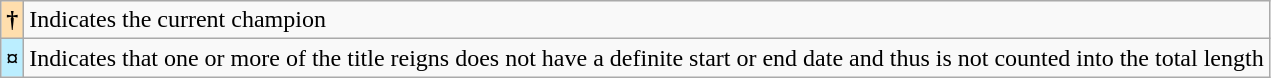<table class="wikitable">
<tr>
<th style="background: #ffdead;">†</th>
<td>Indicates the current champion</td>
</tr>
<tr>
<th style="background-color:#bbeeff">¤</th>
<td>Indicates that one or more of the title reigns does not have a definite start or end date and thus is not counted into the total length</td>
</tr>
</table>
